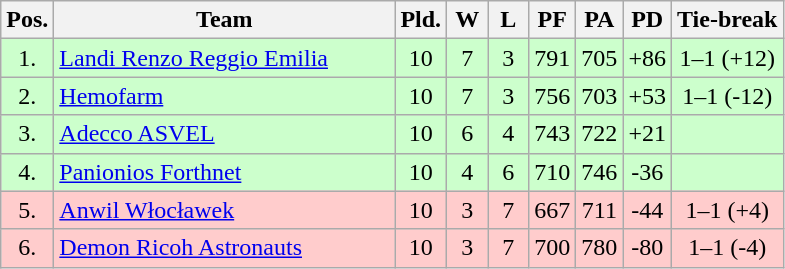<table class="wikitable" style="text-align:center">
<tr>
<th width=15>Pos.</th>
<th width=220>Team</th>
<th width=20>Pld.</th>
<th width=20>W</th>
<th width=20>L</th>
<th width=20>PF</th>
<th width=20>PA</th>
<th width=20>PD</th>
<th>Tie-break</th>
</tr>
<tr style="background: #ccffcc;">
<td>1.</td>
<td align=left> <a href='#'>Landi Renzo Reggio Emilia</a></td>
<td>10</td>
<td>7</td>
<td>3</td>
<td>791</td>
<td>705</td>
<td>+86</td>
<td>1–1 (+12)</td>
</tr>
<tr style="background: #ccffcc;">
<td>2.</td>
<td align=left> <a href='#'>Hemofarm</a></td>
<td>10</td>
<td>7</td>
<td>3</td>
<td>756</td>
<td>703</td>
<td>+53</td>
<td>1–1 (-12)</td>
</tr>
<tr style="background: #ccffcc;">
<td>3.</td>
<td align=left> <a href='#'>Adecco ASVEL</a></td>
<td>10</td>
<td>6</td>
<td>4</td>
<td>743</td>
<td>722</td>
<td>+21</td>
<td></td>
</tr>
<tr style="background: #ccffcc;">
<td>4.</td>
<td align=left> <a href='#'>Panionios Forthnet</a></td>
<td>10</td>
<td>4</td>
<td>6</td>
<td>710</td>
<td>746</td>
<td>-36</td>
<td></td>
</tr>
<tr style="background: #ffcccc;">
<td>5.</td>
<td align=left> <a href='#'>Anwil Włocławek</a></td>
<td>10</td>
<td>3</td>
<td>7</td>
<td>667</td>
<td>711</td>
<td>-44</td>
<td>1–1 (+4)</td>
</tr>
<tr style="background: #ffcccc;">
<td>6.</td>
<td align=left> <a href='#'>Demon Ricoh Astronauts</a></td>
<td>10</td>
<td>3</td>
<td>7</td>
<td>700</td>
<td>780</td>
<td>-80</td>
<td>1–1 (-4)</td>
</tr>
</table>
